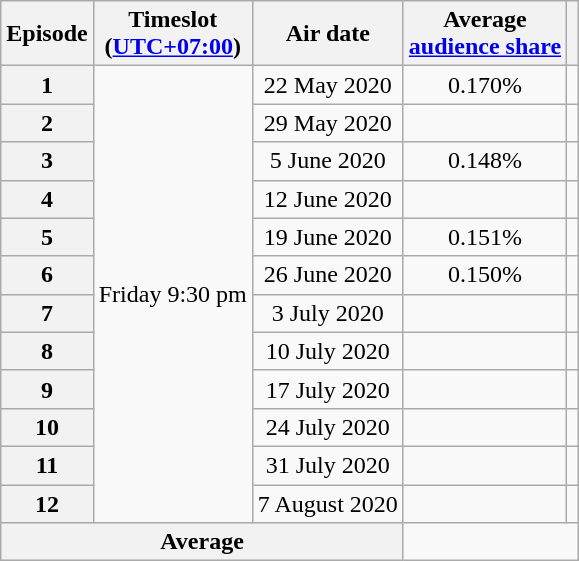<table class="wikitable">
<tr>
<th>Episode<br></th>
<th>Timeslot<br>(<a href='#'>UTC+07:00</a>)</th>
<th>Air date</th>
<th>Average<br><a href='#'>audience share</a></th>
<th></th>
</tr>
<tr>
<th style="text-align: center;">1</th>
<td rowspan="12” style="text-align: center;">Friday 9:30 pm</td>
<td style="text-align: center;">22 May 2020</td>
<td style="text-align: center;">0.170%</td>
<td style="text-align: center;"></td>
</tr>
<tr>
<th style="text-align: center;">2</th>
<td style="text-align: center;">29 May 2020</td>
<td style="text-align: center;"></td>
<td style="text-align: center;"></td>
</tr>
<tr>
<th style="text-align: center;">3</th>
<td style="text-align: center;">5 June 2020</td>
<td style="text-align: center;">0.148%</td>
<td style="text-align: center;"></td>
</tr>
<tr>
<th style="text-align: center;">4</th>
<td style="text-align: center;">12 June 2020</td>
<td style="text-align: center;"></td>
<td style="text-align: center;"></td>
</tr>
<tr>
<th style="text-align: center;">5</th>
<td style="text-align: center;">19 June 2020</td>
<td style="text-align: center;">0.151%</td>
<td style="text-align: center;"></td>
</tr>
<tr>
<th style="text-align: center;">6</th>
<td style="text-align: center;">26 June 2020</td>
<td style="text-align: center;">0.150%</td>
<td style="text-align: center;"></td>
</tr>
<tr>
<th style="text-align: center;">7</th>
<td style="text-align: center;">3 July 2020</td>
<td></td>
<td></td>
</tr>
<tr>
<th style="text-align: center;">8</th>
<td style="text-align: center;">10 July 2020</td>
<td></td>
<td></td>
</tr>
<tr>
<th style="text-align: center;">9</th>
<td style="text-align: center;">17 July 2020</td>
<td></td>
<td></td>
</tr>
<tr>
<th style="text-align: center;">10</th>
<td style="text-align: center;">24 July 2020</td>
<td></td>
<td></td>
</tr>
<tr>
<th style="text-align: center;">11</th>
<td style="text-align: center;">31 July 2020</td>
<td></td>
<td></td>
</tr>
<tr>
<th style="text-align: center;">12</th>
<td style="text-align: center;">7 August 2020</td>
<td></td>
<td></td>
</tr>
<tr>
<th colspan="3" style="text-align: center;">Average</th>
<td colspan="2" style="text-align: center;"> </td>
</tr>
</table>
